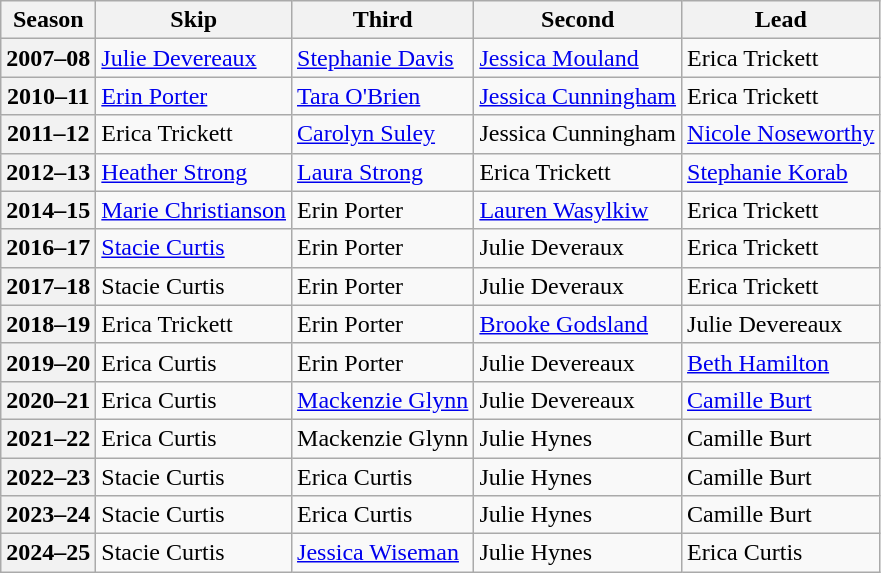<table class="wikitable">
<tr>
<th scope="col">Season</th>
<th scope="col">Skip</th>
<th scope="col">Third</th>
<th scope="col">Second</th>
<th scope="col">Lead</th>
</tr>
<tr>
<th scope="row">2007–08</th>
<td><a href='#'>Julie Devereaux</a></td>
<td><a href='#'>Stephanie Davis</a></td>
<td><a href='#'>Jessica Mouland</a></td>
<td>Erica Trickett</td>
</tr>
<tr>
<th scope="row">2010–11</th>
<td><a href='#'>Erin Porter</a></td>
<td><a href='#'>Tara O'Brien</a></td>
<td><a href='#'>Jessica Cunningham</a></td>
<td>Erica Trickett</td>
</tr>
<tr>
<th scope="row">2011–12</th>
<td>Erica Trickett</td>
<td><a href='#'>Carolyn Suley</a></td>
<td>Jessica Cunningham</td>
<td><a href='#'>Nicole Noseworthy</a></td>
</tr>
<tr>
<th scope="row">2012–13</th>
<td><a href='#'>Heather Strong</a></td>
<td><a href='#'>Laura Strong</a></td>
<td>Erica Trickett</td>
<td><a href='#'>Stephanie Korab</a></td>
</tr>
<tr>
<th scope="row">2014–15</th>
<td><a href='#'>Marie Christianson</a></td>
<td>Erin Porter</td>
<td><a href='#'>Lauren Wasylkiw</a></td>
<td>Erica Trickett</td>
</tr>
<tr>
<th scope="row">2016–17</th>
<td><a href='#'>Stacie Curtis</a></td>
<td>Erin Porter</td>
<td>Julie Deveraux</td>
<td>Erica Trickett</td>
</tr>
<tr>
<th scope="row">2017–18</th>
<td>Stacie Curtis</td>
<td>Erin Porter</td>
<td>Julie Deveraux</td>
<td>Erica Trickett</td>
</tr>
<tr>
<th scope="row">2018–19</th>
<td>Erica Trickett</td>
<td>Erin Porter</td>
<td><a href='#'>Brooke Godsland</a></td>
<td>Julie Devereaux</td>
</tr>
<tr>
<th scope="row">2019–20</th>
<td>Erica Curtis</td>
<td>Erin Porter</td>
<td>Julie Devereaux</td>
<td><a href='#'>Beth Hamilton</a></td>
</tr>
<tr>
<th scope="row">2020–21</th>
<td>Erica Curtis</td>
<td><a href='#'>Mackenzie Glynn</a></td>
<td>Julie Devereaux</td>
<td><a href='#'>Camille Burt</a></td>
</tr>
<tr>
<th scope="row">2021–22</th>
<td>Erica Curtis</td>
<td>Mackenzie Glynn</td>
<td>Julie Hynes</td>
<td>Camille Burt</td>
</tr>
<tr>
<th scope="row">2022–23</th>
<td>Stacie Curtis</td>
<td>Erica Curtis</td>
<td>Julie Hynes</td>
<td>Camille Burt</td>
</tr>
<tr>
<th scope="row">2023–24</th>
<td>Stacie Curtis</td>
<td>Erica Curtis</td>
<td>Julie Hynes</td>
<td>Camille Burt</td>
</tr>
<tr>
<th scope="row">2024–25</th>
<td>Stacie Curtis</td>
<td><a href='#'>Jessica Wiseman</a></td>
<td>Julie Hynes</td>
<td>Erica Curtis</td>
</tr>
</table>
